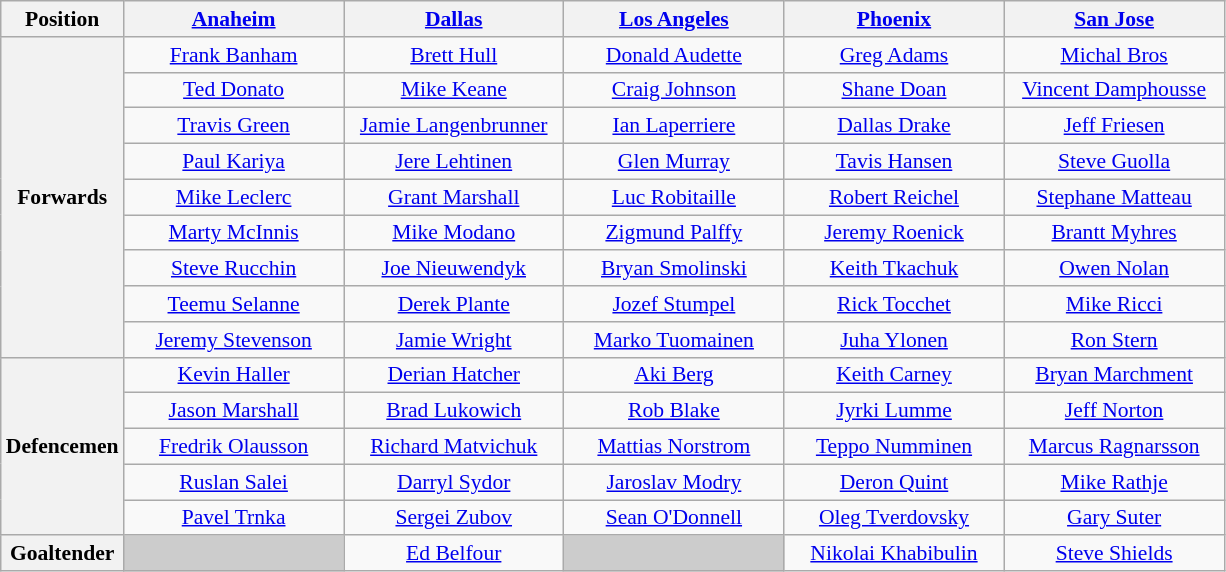<table class="wikitable" style="font-size:90%;text-align:center;">
<tr>
<th scope=col>Position</th>
<th scope=col width="140"><a href='#'>Anaheim</a></th>
<th scope=col width="140"><a href='#'>Dallas</a></th>
<th scope=col width="140"><a href='#'>Los Angeles</a></th>
<th scope=col width="140"><a href='#'>Phoenix</a></th>
<th scope=col width="140"><a href='#'>San Jose</a></th>
</tr>
<tr>
<th scope="row" rowspan="9">Forwards</th>
<td><a href='#'>Frank Banham</a></td>
<td><a href='#'>Brett Hull</a></td>
<td><a href='#'>Donald Audette</a></td>
<td><a href='#'>Greg Adams</a></td>
<td><a href='#'>Michal Bros</a></td>
</tr>
<tr>
<td><a href='#'>Ted Donato</a></td>
<td><a href='#'>Mike Keane</a></td>
<td><a href='#'>Craig Johnson</a></td>
<td><a href='#'>Shane Doan</a></td>
<td><a href='#'>Vincent Damphousse</a></td>
</tr>
<tr>
<td><a href='#'>Travis Green</a></td>
<td><a href='#'>Jamie Langenbrunner</a></td>
<td><a href='#'>Ian Laperriere</a></td>
<td><a href='#'>Dallas Drake</a></td>
<td><a href='#'>Jeff Friesen</a></td>
</tr>
<tr>
<td><a href='#'>Paul Kariya</a></td>
<td><a href='#'>Jere Lehtinen</a></td>
<td><a href='#'>Glen Murray</a></td>
<td><a href='#'>Tavis Hansen</a></td>
<td><a href='#'>Steve Guolla</a></td>
</tr>
<tr>
<td><a href='#'>Mike Leclerc</a></td>
<td><a href='#'>Grant Marshall</a></td>
<td><a href='#'>Luc Robitaille</a></td>
<td><a href='#'>Robert Reichel</a></td>
<td><a href='#'>Stephane Matteau</a></td>
</tr>
<tr>
<td><a href='#'>Marty McInnis</a></td>
<td><a href='#'>Mike Modano</a></td>
<td><a href='#'>Zigmund Palffy</a></td>
<td><a href='#'>Jeremy Roenick</a></td>
<td><a href='#'>Brantt Myhres</a></td>
</tr>
<tr>
<td><a href='#'>Steve Rucchin</a></td>
<td><a href='#'>Joe Nieuwendyk</a></td>
<td><a href='#'>Bryan Smolinski</a></td>
<td><a href='#'>Keith Tkachuk</a></td>
<td><a href='#'>Owen Nolan</a></td>
</tr>
<tr>
<td><a href='#'>Teemu Selanne</a></td>
<td><a href='#'>Derek Plante</a></td>
<td><a href='#'>Jozef Stumpel</a></td>
<td><a href='#'>Rick Tocchet</a></td>
<td><a href='#'>Mike Ricci</a></td>
</tr>
<tr>
<td><a href='#'>Jeremy Stevenson</a></td>
<td><a href='#'>Jamie Wright</a></td>
<td><a href='#'>Marko Tuomainen</a></td>
<td><a href='#'>Juha Ylonen</a></td>
<td><a href='#'>Ron Stern</a></td>
</tr>
<tr>
<th scope="row" rowspan="5">Defencemen</th>
<td><a href='#'>Kevin Haller</a></td>
<td><a href='#'>Derian Hatcher</a></td>
<td><a href='#'>Aki Berg</a></td>
<td><a href='#'>Keith Carney</a></td>
<td><a href='#'>Bryan Marchment</a></td>
</tr>
<tr>
<td><a href='#'>Jason Marshall</a></td>
<td><a href='#'>Brad Lukowich</a></td>
<td><a href='#'>Rob Blake</a></td>
<td><a href='#'>Jyrki Lumme</a></td>
<td><a href='#'>Jeff Norton</a></td>
</tr>
<tr>
<td><a href='#'>Fredrik Olausson</a></td>
<td><a href='#'>Richard Matvichuk</a></td>
<td><a href='#'>Mattias Norstrom</a></td>
<td><a href='#'>Teppo Numminen</a></td>
<td><a href='#'>Marcus Ragnarsson</a></td>
</tr>
<tr>
<td><a href='#'>Ruslan Salei</a></td>
<td><a href='#'>Darryl Sydor</a></td>
<td><a href='#'>Jaroslav Modry</a></td>
<td><a href='#'>Deron Quint</a></td>
<td><a href='#'>Mike Rathje</a></td>
</tr>
<tr>
<td><a href='#'>Pavel Trnka</a></td>
<td><a href='#'>Sergei Zubov</a></td>
<td><a href='#'>Sean O'Donnell</a></td>
<td><a href='#'>Oleg Tverdovsky</a></td>
<td><a href='#'>Gary Suter</a></td>
</tr>
<tr>
<th scope="row">Goaltender</th>
<td style="background-color:#CCCCCC"></td>
<td><a href='#'>Ed Belfour</a></td>
<td style="background-color:#CCCCCC"></td>
<td><a href='#'>Nikolai Khabibulin</a></td>
<td><a href='#'>Steve Shields</a></td>
</tr>
</table>
